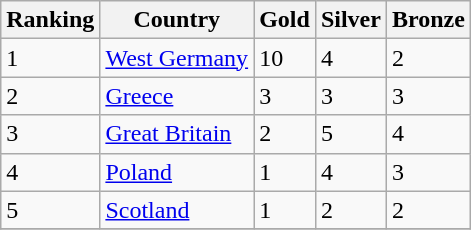<table class="wikitable">
<tr>
<th>Ranking</th>
<th>Country</th>
<th>Gold </th>
<th>Silver </th>
<th>Bronze </th>
</tr>
<tr>
<td>1</td>
<td> <a href='#'>West Germany</a></td>
<td>10</td>
<td>4</td>
<td>2</td>
</tr>
<tr>
<td>2</td>
<td> <a href='#'>Greece</a></td>
<td>3</td>
<td>3</td>
<td>3</td>
</tr>
<tr>
<td>3</td>
<td> <a href='#'>Great Britain</a></td>
<td>2</td>
<td>5</td>
<td>4</td>
</tr>
<tr>
<td>4</td>
<td> <a href='#'>Poland</a></td>
<td>1</td>
<td>4</td>
<td>3</td>
</tr>
<tr>
<td>5</td>
<td> <a href='#'>Scotland</a></td>
<td>1</td>
<td>2</td>
<td>2</td>
</tr>
<tr>
</tr>
</table>
